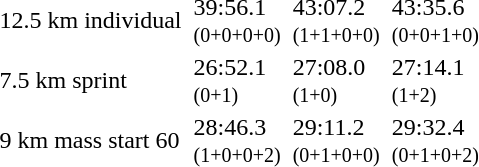<table>
<tr>
<td>12.5 km individual<br><em></em></td>
<td></td>
<td>39:56.1<br><small>(0+0+0+0)</small></td>
<td></td>
<td>43:07.2<br><small>(1+1+0+0)</small></td>
<td></td>
<td>43:35.6<br><small>(0+0+1+0)</small></td>
</tr>
<tr>
<td>7.5 km sprint<br><em></em></td>
<td></td>
<td>26:52.1<br><small>(0+1)</small></td>
<td></td>
<td>27:08.0<br><small>(1+0)</small></td>
<td></td>
<td>27:14.1<br><small>(1+2)</small></td>
</tr>
<tr>
<td>9 km mass start 60<br><em></em></td>
<td></td>
<td>28:46.3<br><small>(1+0+0+2)</small></td>
<td></td>
<td>29:11.2<br><small>(0+1+0+0)</small></td>
<td></td>
<td>29:32.4<br><small>(0+1+0+2)</small></td>
</tr>
</table>
